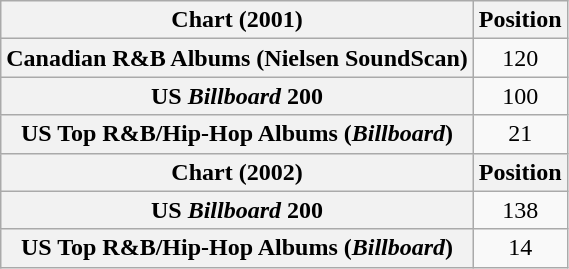<table class="wikitable plainrowheaders" style="text-align:center">
<tr>
<th scope="col">Chart (2001)</th>
<th scope="col">Position</th>
</tr>
<tr>
<th scope="row">Canadian R&B Albums (Nielsen SoundScan)</th>
<td>120</td>
</tr>
<tr>
<th scope="row">US <em>Billboard</em> 200</th>
<td>100</td>
</tr>
<tr>
<th scope="row">US Top R&B/Hip-Hop Albums (<em>Billboard</em>)</th>
<td>21</td>
</tr>
<tr>
<th scope="col">Chart (2002)</th>
<th scope="col">Position</th>
</tr>
<tr>
<th scope="row">US <em>Billboard</em> 200</th>
<td>138</td>
</tr>
<tr>
<th scope="row">US Top R&B/Hip-Hop Albums (<em>Billboard</em>)</th>
<td>14</td>
</tr>
</table>
